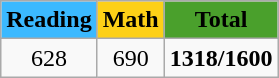<table class="wikitable">
<tr>
<th style="background: #3BB9FF;">Reading</th>
<th style="background: #FDD017;">Math</th>
<th style="background: #4AA02C;">Total</th>
</tr>
<tr>
<td align="center">628</td>
<td align="center">690</td>
<td align="center"><strong>1318/1600</strong></td>
</tr>
</table>
